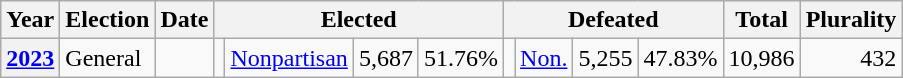<table class="wikitable">
<tr>
<th>Year</th>
<th>Election</th>
<th>Date</th>
<th colspan="4">Elected</th>
<th colspan="4">Defeated</th>
<th>Total</th>
<th>Plurality</th>
</tr>
<tr>
<th valign="top"><a href='#'>2023</a></th>
<td valign="top">General</td>
<td valign="top"></td>
<td valign="top"></td>
<td valign="top" ><a href='#'>Nonpartisan</a></td>
<td align="right" valign="top">5,687</td>
<td align="right" valign="top">51.76%</td>
<td valign="top"></td>
<td valign="top" ><a href='#'>Non.</a></td>
<td align="right" valign="top">5,255</td>
<td align="right" valign="top">47.83%</td>
<td align="right" valign="top">10,986</td>
<td align="right" valign="top">432</td>
</tr>
</table>
